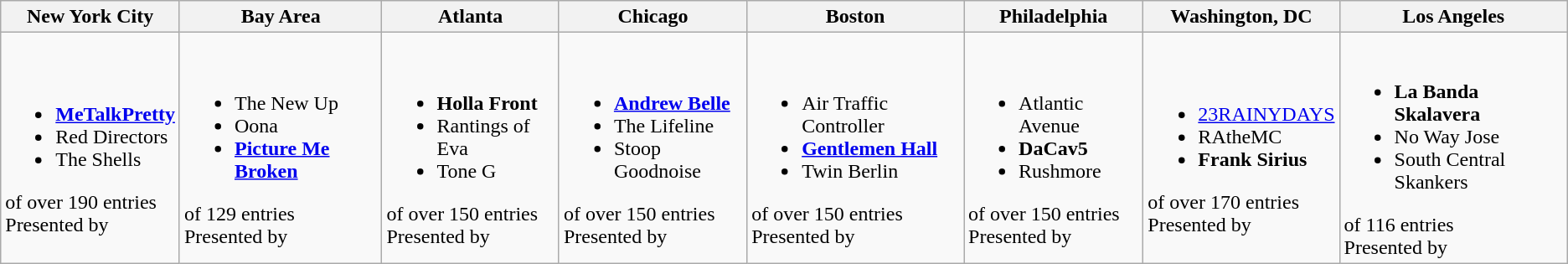<table class="wikitable">
<tr>
<th>New York City</th>
<th>Bay Area</th>
<th>Atlanta</th>
<th>Chicago</th>
<th>Boston</th>
<th>Philadelphia</th>
<th>Washington, DC</th>
<th>Los Angeles</th>
</tr>
<tr>
<td><br><ul><li><strong><a href='#'>MeTalkPretty</a></strong></li><li>Red Directors</li><li>The Shells</li></ul>of over 190 entries<br>
Presented by</td>
<td><br><ul><li>The New Up</li><li>Oona</li><li><strong><a href='#'>Picture Me Broken</a></strong></li></ul>of 129 entries<br>
Presented by</td>
<td><br><ul><li><strong>Holla Front</strong></li><li>Rantings of Eva</li><li>Tone G</li></ul>of over 150 entries<br>
Presented by</td>
<td><br><ul><li><strong><a href='#'>Andrew Belle</a></strong></li><li>The Lifeline</li><li>Stoop Goodnoise</li></ul>of over 150 entries<br>
Presented by</td>
<td><br><ul><li>Air Traffic Controller</li><li><strong><a href='#'>Gentlemen Hall</a></strong></li><li>Twin Berlin</li></ul>of over 150 entries<br>
Presented by</td>
<td><br><ul><li>Atlantic Avenue</li><li><strong>DaCav5</strong></li><li>Rushmore</li></ul>of over 150 entries<br>
Presented by</td>
<td><br><ul><li><a href='#'>23RAINYDAYS</a></li><li>RAtheMC</li><li><strong>Frank Sirius</strong></li></ul>of over 170 entries<br>
Presented by</td>
<td><br><ul><li><strong>La Banda Skalavera</strong></li><li>No Way Jose</li><li>South Central Skankers</li></ul>of 116 entries<br>
Presented by</td>
</tr>
</table>
